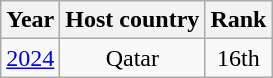<table class="wikitable" style="text-align: center;">
<tr>
<th>Year</th>
<th>Host country</th>
<th>Rank</th>
</tr>
<tr>
<td><a href='#'>2024</a></td>
<td>Qatar</td>
<td>16th</td>
</tr>
</table>
